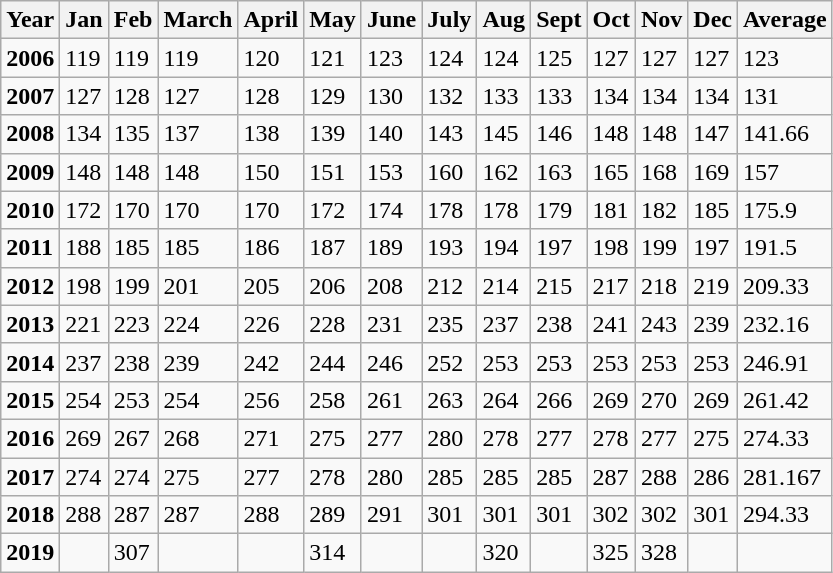<table class="wikitable">
<tr>
<th>Year</th>
<th>Jan</th>
<th>Feb</th>
<th>March</th>
<th>April</th>
<th>May</th>
<th>June</th>
<th>July</th>
<th>Aug</th>
<th>Sept</th>
<th>Oct</th>
<th>Nov</th>
<th>Dec</th>
<th>Average</th>
</tr>
<tr>
<td><strong>2006</strong></td>
<td>119</td>
<td>119</td>
<td>119</td>
<td>120</td>
<td>121</td>
<td>123</td>
<td>124</td>
<td>124</td>
<td>125</td>
<td>127</td>
<td>127</td>
<td>127</td>
<td>123</td>
</tr>
<tr>
<td><strong>2007</strong></td>
<td>127</td>
<td>128</td>
<td>127</td>
<td>128</td>
<td>129</td>
<td>130</td>
<td>132</td>
<td>133</td>
<td>133</td>
<td>134</td>
<td>134</td>
<td>134</td>
<td>131</td>
</tr>
<tr>
<td><strong>2008</strong></td>
<td>134</td>
<td>135</td>
<td>137</td>
<td>138</td>
<td>139</td>
<td>140</td>
<td>143</td>
<td>145</td>
<td>146</td>
<td>148</td>
<td>148</td>
<td>147</td>
<td>141.66</td>
</tr>
<tr>
<td><strong>2009</strong></td>
<td>148</td>
<td>148</td>
<td>148</td>
<td>150</td>
<td>151</td>
<td>153</td>
<td>160</td>
<td>162</td>
<td>163</td>
<td>165</td>
<td>168</td>
<td>169</td>
<td>157</td>
</tr>
<tr>
<td><strong>2010</strong></td>
<td>172</td>
<td>170</td>
<td>170</td>
<td>170</td>
<td>172</td>
<td>174</td>
<td>178</td>
<td>178</td>
<td>179</td>
<td>181</td>
<td>182</td>
<td>185</td>
<td>175.9</td>
</tr>
<tr>
<td><strong>2011</strong></td>
<td>188</td>
<td>185</td>
<td>185</td>
<td>186</td>
<td>187</td>
<td>189</td>
<td>193</td>
<td>194</td>
<td>197</td>
<td>198</td>
<td>199</td>
<td>197</td>
<td>191.5</td>
</tr>
<tr>
<td><strong>2012</strong></td>
<td>198</td>
<td>199</td>
<td>201</td>
<td>205</td>
<td>206</td>
<td>208</td>
<td>212</td>
<td>214</td>
<td>215</td>
<td>217</td>
<td>218</td>
<td>219</td>
<td>209.33</td>
</tr>
<tr>
<td><strong>2013</strong></td>
<td>221</td>
<td>223</td>
<td>224</td>
<td>226</td>
<td>228</td>
<td>231</td>
<td>235</td>
<td>237</td>
<td>238</td>
<td>241</td>
<td>243</td>
<td>239</td>
<td>232.16</td>
</tr>
<tr>
<td><strong>2014</strong></td>
<td>237</td>
<td>238</td>
<td>239</td>
<td>242</td>
<td>244</td>
<td>246</td>
<td>252</td>
<td>253</td>
<td>253</td>
<td>253</td>
<td>253</td>
<td>253</td>
<td>246.91</td>
</tr>
<tr>
<td><strong>2015</strong></td>
<td>254</td>
<td>253</td>
<td>254</td>
<td>256</td>
<td>258</td>
<td>261</td>
<td>263</td>
<td>264</td>
<td>266</td>
<td>269</td>
<td>270</td>
<td>269</td>
<td>261.42</td>
</tr>
<tr>
<td><strong>2016</strong></td>
<td>269</td>
<td>267</td>
<td>268</td>
<td>271</td>
<td>275</td>
<td>277</td>
<td>280</td>
<td>278</td>
<td>277</td>
<td>278</td>
<td>277</td>
<td>275</td>
<td>274.33</td>
</tr>
<tr>
<td><strong>2017</strong></td>
<td>274</td>
<td>274</td>
<td>275</td>
<td>277</td>
<td>278</td>
<td>280</td>
<td>285</td>
<td>285</td>
<td>285</td>
<td>287</td>
<td>288</td>
<td>286</td>
<td>281.167</td>
</tr>
<tr>
<td><strong>2018</strong></td>
<td>288</td>
<td>287</td>
<td>287</td>
<td>288</td>
<td>289</td>
<td>291</td>
<td>301</td>
<td>301</td>
<td>301</td>
<td>302</td>
<td>302</td>
<td>301</td>
<td>294.33</td>
</tr>
<tr>
<td><strong>2019</strong></td>
<td></td>
<td>307</td>
<td></td>
<td></td>
<td>314</td>
<td></td>
<td></td>
<td>320</td>
<td> </td>
<td>325</td>
<td>328</td>
<td></td>
<td></td>
</tr>
</table>
